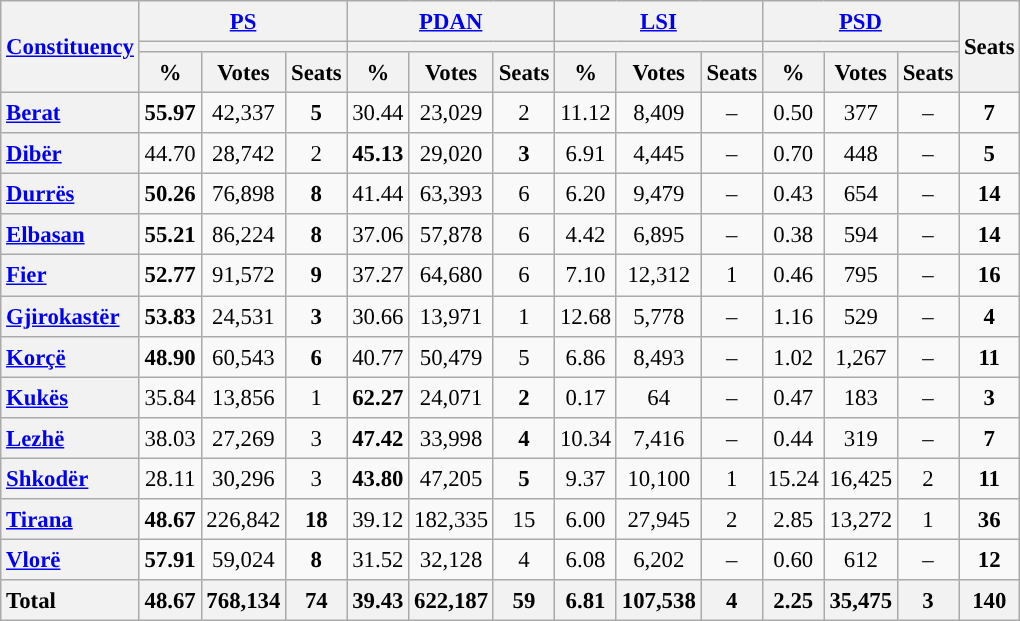<table class="wikitable sortable" style="text-align:center; font-size:95%; line-height:20px">
<tr>
<th rowspan="3"><a href='#'>Constituency</a></th>
<th colspan="3" width="30px" class="unsortable"><a href='#'>PS</a></th>
<th colspan="3" width="30px" class="unsortable"><a href='#'>PDAN</a></th>
<th colspan="3" width="30px" class="unsortable"><a href='#'>LSI</a></th>
<th colspan="3" width="30px" class="unsortable"><a href='#'>PSD</a></th>
<th rowspan="3">Seats</th>
</tr>
<tr>
<th colspan="3" style="background:"></th>
<th colspan="3" style="background:"></th>
<th colspan="3" style="background:"></th>
<th colspan="3" style="background:"></th>
</tr>
<tr>
<th data-sort-type="number">%</th>
<th data-sort-type="number">Votes</th>
<th data-sort-type="number">Seats</th>
<th data-sort-type="number">%</th>
<th data-sort-type="number">Votes</th>
<th data-sort-type="number">Seats</th>
<th data-sort-type="number">%</th>
<th data-sort-type="number">Votes</th>
<th data-sort-type="number">Seats</th>
<th data-sort-type="number">%</th>
<th data-sort-type="number">Votes</th>
<th data-sort-type="number">Seats</th>
</tr>
<tr>
<th style="text-align: left;"><a href='#'>Berat</a></th>
<td><strong>55.97</strong></td>
<td>42,337</td>
<td><strong>5</strong></td>
<td>30.44</td>
<td>23,029</td>
<td>2</td>
<td>11.12</td>
<td>8,409</td>
<td>–</td>
<td>0.50</td>
<td>377</td>
<td>–</td>
<td><strong>7</strong></td>
</tr>
<tr>
<th style="text-align: left;"><a href='#'>Dibër</a></th>
<td>44.70</td>
<td>28,742</td>
<td>2</td>
<td><strong>45.13</strong></td>
<td>29,020</td>
<td><strong>3</strong></td>
<td>6.91</td>
<td>4,445</td>
<td>–</td>
<td>0.70</td>
<td>448</td>
<td>–</td>
<td><strong>5</strong></td>
</tr>
<tr>
<th style="text-align: left;"><a href='#'>Durrës</a></th>
<td><strong>50.26</strong></td>
<td>76,898</td>
<td><strong>8</strong></td>
<td>41.44</td>
<td>63,393</td>
<td>6</td>
<td>6.20</td>
<td>9,479</td>
<td>–</td>
<td>0.43</td>
<td>654</td>
<td>–</td>
<td><strong>14</strong></td>
</tr>
<tr>
<th style="text-align: left;"><a href='#'>Elbasan</a></th>
<td><strong>55.21</strong></td>
<td>86,224</td>
<td><strong>8</strong></td>
<td>37.06</td>
<td>57,878</td>
<td>6</td>
<td>4.42</td>
<td>6,895</td>
<td>–</td>
<td>0.38</td>
<td>594</td>
<td>–</td>
<td><strong>14</strong></td>
</tr>
<tr>
<th style="text-align: left;"><a href='#'>Fier</a></th>
<td><strong>52.77</strong></td>
<td>91,572</td>
<td><strong>9</strong></td>
<td>37.27</td>
<td>64,680</td>
<td>6</td>
<td>7.10</td>
<td>12,312</td>
<td>1</td>
<td>0.46</td>
<td>795</td>
<td>–</td>
<td><strong>16</strong></td>
</tr>
<tr>
<th style="text-align: left;"><a href='#'>Gjirokastër</a></th>
<td><strong>53.83</strong></td>
<td>24,531</td>
<td><strong>3</strong></td>
<td>30.66</td>
<td>13,971</td>
<td>1</td>
<td>12.68</td>
<td>5,778</td>
<td>–</td>
<td>1.16</td>
<td>529</td>
<td>–</td>
<td><strong>4</strong></td>
</tr>
<tr>
<th style="text-align: left;"><a href='#'>Korçë</a></th>
<td><strong>48.90</strong></td>
<td>60,543</td>
<td><strong>6</strong></td>
<td>40.77</td>
<td>50,479</td>
<td>5</td>
<td>6.86</td>
<td>8,493</td>
<td>–</td>
<td>1.02</td>
<td>1,267</td>
<td>–</td>
<td><strong>11</strong></td>
</tr>
<tr>
<th style="text-align: left;"><a href='#'>Kukës</a></th>
<td>35.84</td>
<td>13,856</td>
<td>1</td>
<td><strong>62.27</strong></td>
<td>24,071</td>
<td><strong>2</strong></td>
<td>0.17</td>
<td>64</td>
<td>–</td>
<td>0.47</td>
<td>183</td>
<td>–</td>
<td><strong>3</strong></td>
</tr>
<tr>
<th style="text-align: left;"><a href='#'>Lezhë</a></th>
<td>38.03</td>
<td>27,269</td>
<td>3</td>
<td><strong>47.42</strong></td>
<td>33,998</td>
<td><strong>4</strong></td>
<td>10.34</td>
<td>7,416</td>
<td>–</td>
<td>0.44</td>
<td>319</td>
<td>–</td>
<td><strong>7</strong></td>
</tr>
<tr>
<th style="text-align: left;"><a href='#'>Shkodër</a></th>
<td>28.11</td>
<td>30,296</td>
<td>3</td>
<td><strong>43.80</strong></td>
<td>47,205</td>
<td><strong>5</strong></td>
<td>9.37</td>
<td>10,100</td>
<td>1</td>
<td>15.24</td>
<td>16,425</td>
<td>2</td>
<td><strong>11</strong></td>
</tr>
<tr>
<th style="text-align: left;"><a href='#'>Tirana</a></th>
<td><strong>48.67</strong></td>
<td>226,842</td>
<td><strong>18</strong></td>
<td>39.12</td>
<td>182,335</td>
<td>15</td>
<td>6.00</td>
<td>27,945</td>
<td>2</td>
<td>2.85</td>
<td>13,272</td>
<td>1</td>
<td><strong>36</strong></td>
</tr>
<tr>
<th style="text-align: left;"><a href='#'>Vlorë</a></th>
<td><strong>57.91</strong></td>
<td>59,024</td>
<td><strong>8</strong></td>
<td>31.52</td>
<td>32,128</td>
<td>4</td>
<td>6.08</td>
<td>6,202</td>
<td>–</td>
<td>0.60</td>
<td>612</td>
<td>–</td>
<td><strong>12</strong></td>
</tr>
<tr class="sortbottom">
<th style="text-align: left;">Total</th>
<th>48.67</th>
<th>768,134</th>
<th>74</th>
<th>39.43</th>
<th>622,187</th>
<th>59</th>
<th>6.81</th>
<th>107,538</th>
<th>4</th>
<th>2.25</th>
<th>35,475</th>
<th>3</th>
<th>140</th>
</tr>
</table>
